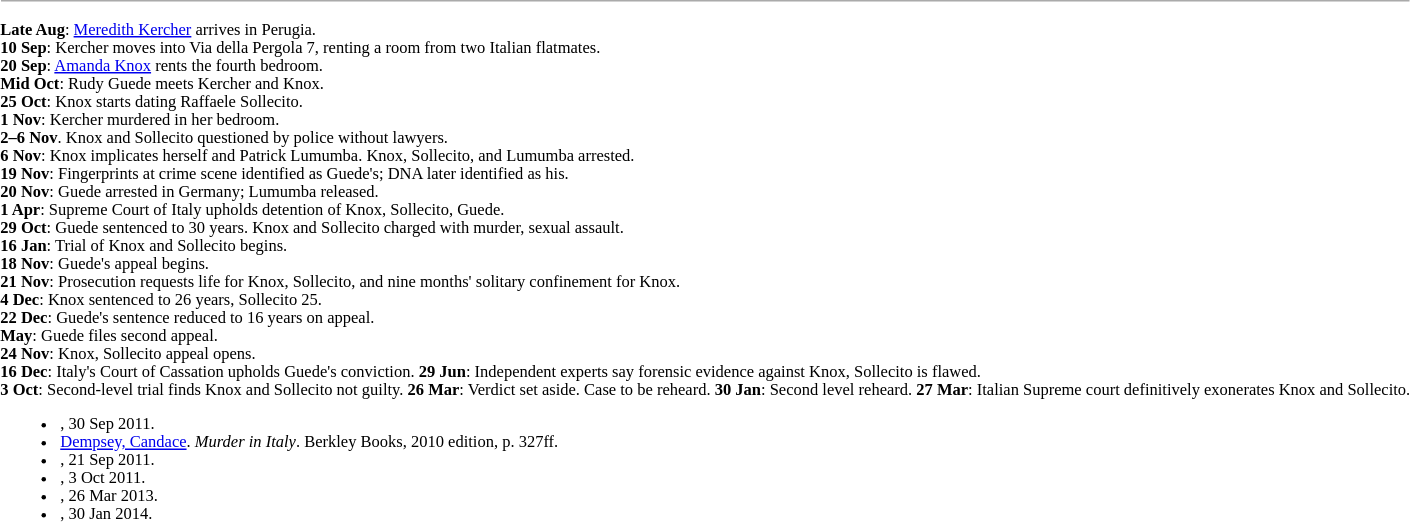<table style="background:transparent; text-align:left; margin:0.5em; margin-bottom:0em; font-size:11px;" cellpadding="0" cellspacing="0">
<tr>
<th style="font-size:150%;"></th>
</tr>
<tr>
<td style="padding-top:5px; padding-bottom:5px;"></td>
</tr>
<tr>
<td style="padding:0px; border-top:solid 1px #aaaaaa;"><br>
<strong>Late Aug</strong>: <a href='#'>Meredith Kercher</a> arrives in Perugia.<br><strong>10 Sep</strong>: Kercher moves into Via della Pergola 7, renting a room from two Italian flatmates.<br><strong>20 Sep</strong>: <a href='#'>Amanda Knox</a> rents the fourth bedroom.<br><strong>Mid Oct</strong>: Rudy Guede meets Kercher and Knox.<br><strong>25 Oct</strong>: Knox starts dating Raffaele Sollecito.<br><strong>1 Nov</strong>: Kercher murdered in her bedroom.<br><strong>2–6 Nov</strong>. Knox and Sollecito questioned by police without lawyers.<br><strong>6 Nov</strong>: Knox implicates herself and Patrick Lumumba. Knox, Sollecito, and Lumumba arrested.<br><strong>19 Nov</strong>: Fingerprints at crime scene identified as Guede's; DNA later identified as his.<br><strong>20 Nov</strong>: Guede arrested in Germany; Lumumba released.<br><strong>1 Apr</strong>: Supreme Court of Italy upholds detention of Knox, Sollecito, Guede.<br><strong>29 Oct</strong>: Guede sentenced to 30 years. Knox and Sollecito charged with murder, sexual assault.<br><strong>16 Jan</strong>: Trial of Knox and Sollecito begins.<br><strong>18 Nov</strong>: Guede's appeal begins.<br><strong>21 Nov</strong>: Prosecution requests life for Knox, Sollecito, and nine months' solitary confinement for Knox.<br><strong>4 Dec</strong>: Knox sentenced to 26 years, Sollecito 25.<br><strong>22 Dec</strong>: Guede's sentence reduced to 16 years on appeal.<br><strong>May</strong>: Guede files second appeal.<br><strong>24 Nov</strong>: Knox, Sollecito appeal opens.<br><strong>16 Dec</strong>: Italy's Court of Cassation upholds Guede's conviction.
<strong>29 Jun</strong>: Independent experts say forensic evidence against Knox, Sollecito is flawed.<br><strong>3 Oct</strong>: Second-level trial finds Knox and Sollecito not guilty.
<strong>26 Mar</strong>: Verdict set aside. Case to be reheard.
<strong>30 Jan</strong>: Second level reheard.
<strong>27 Mar</strong>: Italian Supreme court definitively exonerates Knox and Sollecito.<ul><li>, 30 Sep 2011.</li><li><a href='#'>Dempsey, Candace</a>. <em>Murder in Italy</em>. Berkley Books, 2010 edition, p. 327ff.</li><li> , 21 Sep 2011.</li><li>, 3 Oct 2011.</li><li>, 26 Mar 2013.</li><li>, 30 Jan 2014.</li></ul></td>
</tr>
</table>
